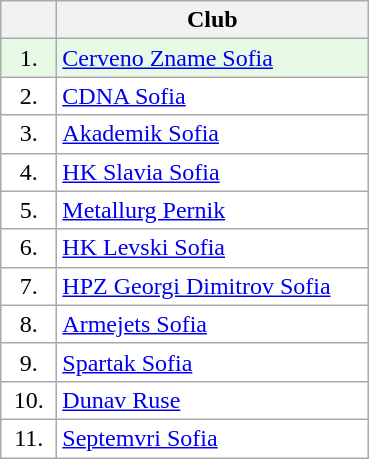<table class="wikitable">
<tr>
<th width="30"></th>
<th width="200">Club</th>
</tr>
<tr bgcolor="#e6fae6" align="center">
<td>1.</td>
<td align="left"><a href='#'>Cerveno Zname Sofia</a></td>
</tr>
<tr bgcolor="#FFFFFF" align="center">
<td>2.</td>
<td align="left"><a href='#'>CDNA Sofia</a></td>
</tr>
<tr bgcolor="#FFFFFF" align="center">
<td>3.</td>
<td align="left"><a href='#'>Akademik Sofia</a></td>
</tr>
<tr bgcolor="#FFFFFF" align="center">
<td>4.</td>
<td align="left"><a href='#'>HK Slavia Sofia</a></td>
</tr>
<tr bgcolor="#FFFFFF" align="center">
<td>5.</td>
<td align="left"><a href='#'>Metallurg Pernik</a></td>
</tr>
<tr bgcolor="#FFFFFF" align="center">
<td>6.</td>
<td align="left"><a href='#'>HK Levski Sofia</a></td>
</tr>
<tr bgcolor="#FFFFFF" align="center">
<td>7.</td>
<td align="left"><a href='#'>HPZ Georgi Dimitrov Sofia</a></td>
</tr>
<tr bgcolor="#FFFFFF" align="center">
<td>8.</td>
<td align="left"><a href='#'>Armejets Sofia</a></td>
</tr>
<tr bgcolor="#FFFFFF" align="center">
<td>9.</td>
<td align="left"><a href='#'>Spartak Sofia</a></td>
</tr>
<tr bgcolor="#FFFFFF" align="center">
<td>10.</td>
<td align="left"><a href='#'>Dunav Ruse</a></td>
</tr>
<tr bgcolor="#FFFFFF" align="center">
<td>11.</td>
<td align="left"><a href='#'>Septemvri Sofia</a></td>
</tr>
</table>
